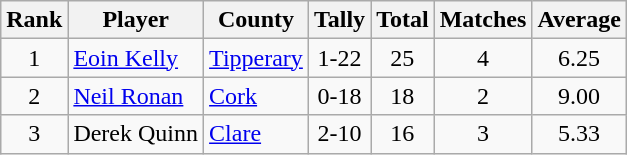<table class="wikitable">
<tr>
<th>Rank</th>
<th>Player</th>
<th>County</th>
<th>Tally</th>
<th>Total</th>
<th>Matches</th>
<th>Average</th>
</tr>
<tr>
<td rowspan=1 align=center>1</td>
<td><a href='#'>Eoin Kelly</a></td>
<td><a href='#'>Tipperary</a></td>
<td align=center>1-22</td>
<td align=center>25</td>
<td align=center>4</td>
<td align=center>6.25</td>
</tr>
<tr>
<td rowspan=1 align=center>2</td>
<td><a href='#'>Neil Ronan</a></td>
<td><a href='#'>Cork</a></td>
<td align=center>0-18</td>
<td align=center>18</td>
<td align=center>2</td>
<td align=center>9.00</td>
</tr>
<tr>
<td rowspan=1 align=center>3</td>
<td>Derek Quinn</td>
<td><a href='#'>Clare</a></td>
<td align=center>2-10</td>
<td align=center>16</td>
<td align=center>3</td>
<td align=center>5.33</td>
</tr>
</table>
